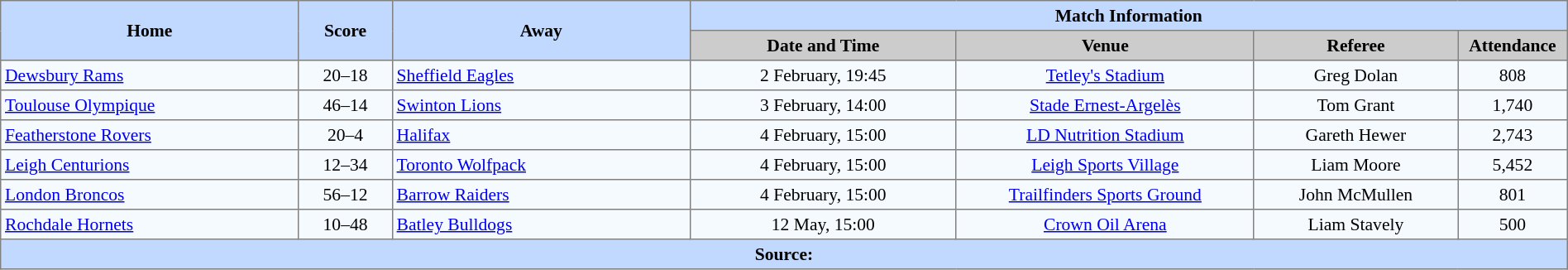<table border="1" cellpadding="3" cellspacing="0" style="border-collapse:collapse; font-size:90%; text-align:center; width:100%;">
<tr style="background:#c1d8ff;">
<th rowspan="2" style="width:19%;">Home</th>
<th rowspan="2" style="width:6%;">Score</th>
<th rowspan="2" style="width:19%;">Away</th>
<th colspan=4>Match Information</th>
</tr>
<tr style="background:#ccc;">
<th width=17%>Date and Time</th>
<th width=19%>Venue</th>
<th width=13%>Referee</th>
<th width=7%>Attendance</th>
</tr>
<tr style="background:#f5faff;">
<td align=left> <a href='#'>Dewsbury Rams</a></td>
<td>20–18</td>
<td align=left> <a href='#'>Sheffield Eagles</a></td>
<td>2 February, 19:45</td>
<td><a href='#'>Tetley's Stadium</a></td>
<td>Greg Dolan</td>
<td>808</td>
</tr>
<tr style="background:#f5faff;">
<td align=left> <a href='#'>Toulouse Olympique</a></td>
<td>46–14</td>
<td align=left> <a href='#'>Swinton Lions</a></td>
<td>3 February, 14:00</td>
<td><a href='#'>Stade Ernest-Argelès</a></td>
<td>Tom Grant</td>
<td>1,740</td>
</tr>
<tr style="background:#f5faff;">
<td align=left> <a href='#'>Featherstone Rovers</a></td>
<td>20–4</td>
<td align=left> <a href='#'>Halifax</a></td>
<td>4 February, 15:00</td>
<td><a href='#'>LD Nutrition Stadium</a></td>
<td>Gareth Hewer</td>
<td>2,743</td>
</tr>
<tr style="background:#f5faff;">
<td align=left> <a href='#'>Leigh Centurions</a></td>
<td>12–34</td>
<td align=left> <a href='#'>Toronto Wolfpack</a></td>
<td>4 February, 15:00</td>
<td><a href='#'>Leigh Sports Village</a></td>
<td>Liam Moore</td>
<td>5,452</td>
</tr>
<tr style="background:#f5faff;">
<td align=left> <a href='#'>London Broncos</a></td>
<td>56–12</td>
<td align=left> <a href='#'>Barrow Raiders</a></td>
<td>4 February, 15:00</td>
<td><a href='#'>Trailfinders Sports Ground</a></td>
<td>John McMullen</td>
<td>801</td>
</tr>
<tr style="background:#f5faff;">
<td align=left> <a href='#'>Rochdale Hornets</a></td>
<td>10–48</td>
<td align=left> <a href='#'>Batley Bulldogs</a></td>
<td>12 May, 15:00</td>
<td><a href='#'>Crown Oil Arena</a></td>
<td>Liam Stavely</td>
<td>500</td>
</tr>
<tr style="background:#c1d8ff;">
<th colspan=7>Source:</th>
</tr>
</table>
